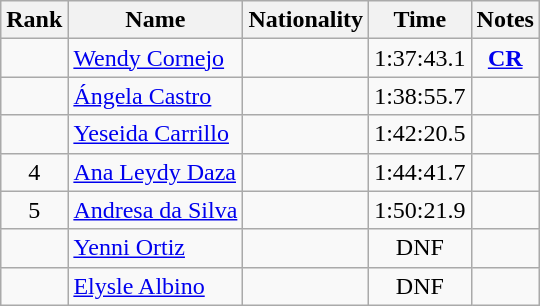<table class="wikitable sortable" style="text-align:center">
<tr>
<th>Rank</th>
<th>Name</th>
<th>Nationality</th>
<th>Time</th>
<th>Notes</th>
</tr>
<tr>
<td align=center></td>
<td align=left><a href='#'>Wendy Cornejo</a></td>
<td align=left></td>
<td>1:37:43.1</td>
<td><strong><a href='#'>CR</a></strong></td>
</tr>
<tr>
<td align=center></td>
<td align=left><a href='#'>Ángela Castro</a></td>
<td align=left></td>
<td>1:38:55.7</td>
<td></td>
</tr>
<tr>
<td align=center></td>
<td align=left><a href='#'>Yeseida Carrillo</a></td>
<td align=left></td>
<td>1:42:20.5</td>
<td></td>
</tr>
<tr>
<td align=center>4</td>
<td align=left><a href='#'>Ana Leydy Daza</a></td>
<td align=left></td>
<td>1:44:41.7</td>
<td></td>
</tr>
<tr>
<td align=center>5</td>
<td align=left><a href='#'>Andresa da Silva</a></td>
<td align=left></td>
<td>1:50:21.9</td>
<td></td>
</tr>
<tr>
<td align=center></td>
<td align=left><a href='#'>Yenni Ortiz</a></td>
<td align=left></td>
<td>DNF</td>
<td></td>
</tr>
<tr>
<td align=center></td>
<td align=left><a href='#'>Elysle Albino</a></td>
<td align=left></td>
<td>DNF</td>
<td></td>
</tr>
</table>
